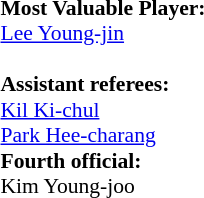<table width=100% style="font-size: 90%">
<tr>
<td><br><strong>Most Valuable Player:</strong>
<br> <a href='#'>Lee Young-jin</a><br>
<br><strong>Assistant referees:</strong><br>
 <a href='#'>Kil Ki-chul</a><br>
 <a href='#'>Park Hee-charang</a><br>
<strong>Fourth official:</strong><br>
 Kim Young-joo</td>
</tr>
</table>
